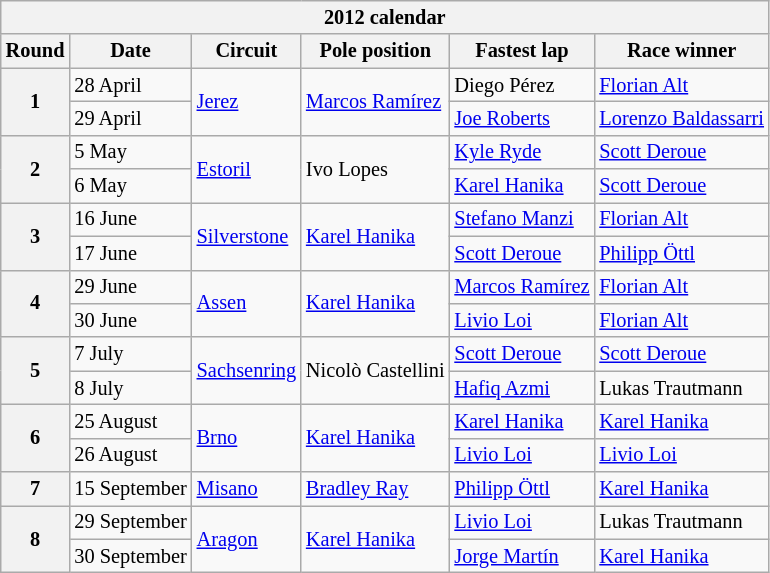<table class="wikitable" style="font-size: 85%">
<tr>
<th colspan=6>2012 calendar</th>
</tr>
<tr>
<th>Round</th>
<th>Date</th>
<th>Circuit</th>
<th>Pole position</th>
<th>Fastest lap</th>
<th>Race winner</th>
</tr>
<tr>
<th rowspan=2>1</th>
<td>28 April</td>
<td rowspan=2> <a href='#'>Jerez</a></td>
<td rowspan=2> <a href='#'>Marcos Ramírez</a></td>
<td> Diego Pérez</td>
<td> <a href='#'>Florian Alt</a></td>
</tr>
<tr>
<td>29 April</td>
<td> <a href='#'>Joe Roberts</a></td>
<td> <a href='#'>Lorenzo Baldassarri</a></td>
</tr>
<tr>
<th rowspan=2>2</th>
<td>5 May</td>
<td rowspan=2> <a href='#'>Estoril</a></td>
<td rowspan=2> Ivo Lopes</td>
<td> <a href='#'>Kyle Ryde</a></td>
<td> <a href='#'>Scott Deroue</a></td>
</tr>
<tr>
<td>6 May</td>
<td> <a href='#'>Karel Hanika</a></td>
<td> <a href='#'>Scott Deroue</a></td>
</tr>
<tr>
<th rowspan=2>3</th>
<td>16 June</td>
<td rowspan=2> <a href='#'>Silverstone</a></td>
<td rowspan=2> <a href='#'>Karel Hanika</a></td>
<td> <a href='#'>Stefano Manzi</a></td>
<td> <a href='#'>Florian Alt</a></td>
</tr>
<tr>
<td>17 June</td>
<td> <a href='#'>Scott Deroue</a></td>
<td> <a href='#'>Philipp Öttl</a></td>
</tr>
<tr>
<th rowspan=2>4</th>
<td>29 June</td>
<td rowspan=2> <a href='#'>Assen</a></td>
<td rowspan=2> <a href='#'>Karel Hanika</a></td>
<td> <a href='#'>Marcos Ramírez</a></td>
<td> <a href='#'>Florian Alt</a></td>
</tr>
<tr>
<td>30 June</td>
<td> <a href='#'>Livio Loi</a></td>
<td> <a href='#'>Florian Alt</a></td>
</tr>
<tr>
<th rowspan=2>5</th>
<td>7 July</td>
<td rowspan=2> <a href='#'>Sachsenring</a></td>
<td rowspan=2> Nicolò Castellini</td>
<td> <a href='#'>Scott Deroue</a></td>
<td> <a href='#'>Scott Deroue</a></td>
</tr>
<tr>
<td>8 July</td>
<td> <a href='#'>Hafiq Azmi</a></td>
<td> Lukas Trautmann</td>
</tr>
<tr>
<th rowspan=2>6</th>
<td>25 August</td>
<td rowspan=2> <a href='#'>Brno</a></td>
<td rowspan=2> <a href='#'>Karel Hanika</a></td>
<td> <a href='#'>Karel Hanika</a></td>
<td> <a href='#'>Karel Hanika</a></td>
</tr>
<tr>
<td>26 August</td>
<td> <a href='#'>Livio Loi</a></td>
<td> <a href='#'>Livio Loi</a></td>
</tr>
<tr>
<th>7</th>
<td>15 September</td>
<td> <a href='#'>Misano</a></td>
<td> <a href='#'>Bradley Ray</a></td>
<td> <a href='#'>Philipp Öttl</a></td>
<td> <a href='#'>Karel Hanika</a></td>
</tr>
<tr>
<th rowspan=2>8</th>
<td>29 September</td>
<td rowspan=2> <a href='#'>Aragon</a></td>
<td rowspan=2> <a href='#'>Karel Hanika</a></td>
<td> <a href='#'>Livio Loi</a></td>
<td> Lukas Trautmann</td>
</tr>
<tr>
<td>30 September</td>
<td> <a href='#'>Jorge Martín</a></td>
<td> <a href='#'>Karel Hanika</a></td>
</tr>
</table>
